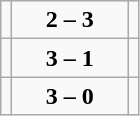<table class="wikitable" style="text-align:center">
<tr>
<td align="left"></td>
<td width="70px"><strong>2 – 3</strong></td>
<td align="left"></td>
</tr>
<tr>
<td align="left"></td>
<td width="70px"><strong>3 – 1</strong></td>
<td align="left"></td>
</tr>
<tr>
<td align="left"></td>
<td width="70px"><strong>3 – 0</strong></td>
<td align="left"></td>
</tr>
</table>
